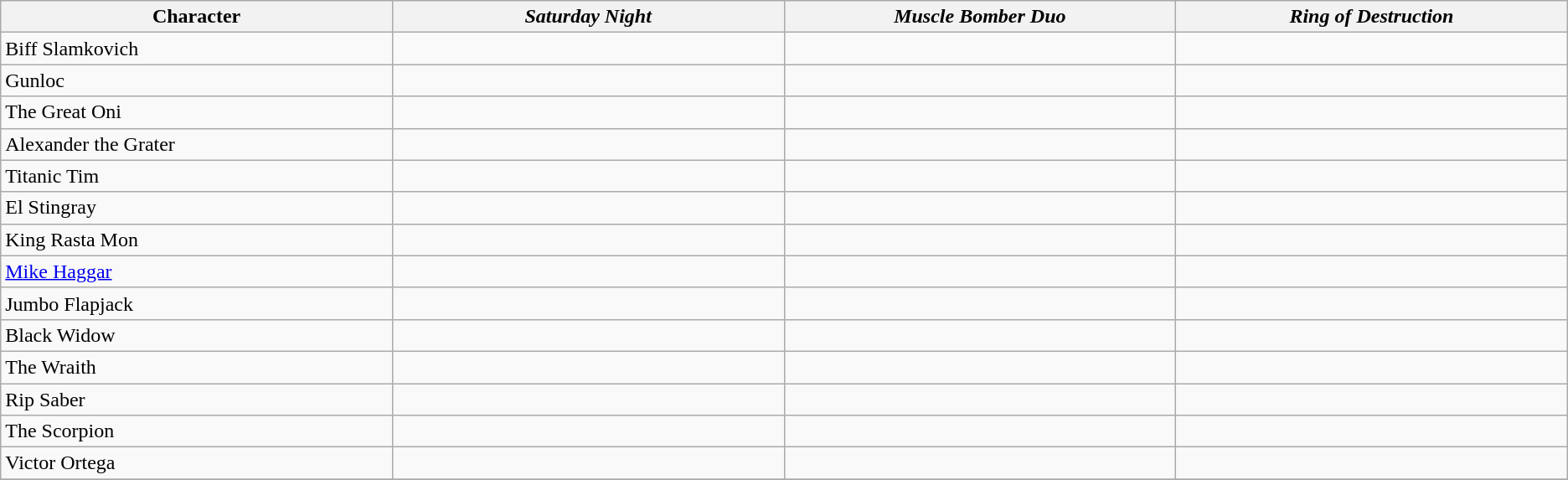<table class="wikitable sortable">
<tr>
<th style="width:10%;">Character</th>
<th style="width:10%;"><em>Saturday Night</em></th>
<th style="width:10%;"><em>Muscle Bomber Duo</em></th>
<th style="width:10%;"><em>Ring of Destruction</em></th>
</tr>
<tr>
<td> Biff Slamkovich</td>
<td></td>
<td></td>
<td></td>
</tr>
<tr>
<td> Gunloc</td>
<td></td>
<td></td>
<td></td>
</tr>
<tr>
<td> The Great Oni</td>
<td></td>
<td></td>
<td></td>
</tr>
<tr>
<td> Alexander the Grater</td>
<td></td>
<td></td>
<td></td>
</tr>
<tr>
<td> Titanic Tim</td>
<td></td>
<td></td>
<td></td>
</tr>
<tr>
<td> El Stingray</td>
<td></td>
<td></td>
<td></td>
</tr>
<tr>
<td> King Rasta Mon</td>
<td></td>
<td></td>
<td></td>
</tr>
<tr>
<td> <a href='#'>Mike Haggar</a></td>
<td></td>
<td></td>
<td></td>
</tr>
<tr>
<td> Jumbo Flapjack</td>
<td> </td>
<td></td>
<td></td>
</tr>
<tr>
<td> Black Widow</td>
<td></td>
<td></td>
<td></td>
</tr>
<tr>
<td> The Wraith</td>
<td></td>
<td></td>
<td></td>
</tr>
<tr>
<td> Rip Saber</td>
<td></td>
<td></td>
<td></td>
</tr>
<tr>
<td> The Scorpion</td>
<td> </td>
<td></td>
<td></td>
</tr>
<tr>
<td> Victor Ortega</td>
<td> </td>
<td></td>
<td></td>
</tr>
<tr class="sortbottom" style="text-align:center;">
</tr>
</table>
